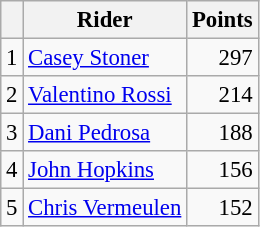<table class="wikitable" style="font-size: 95%;">
<tr>
<th></th>
<th>Rider</th>
<th>Points</th>
</tr>
<tr>
<td align=center>1</td>
<td> <a href='#'>Casey Stoner</a></td>
<td align=right>297</td>
</tr>
<tr>
<td align=center>2</td>
<td> <a href='#'>Valentino Rossi</a></td>
<td align=right>214</td>
</tr>
<tr>
<td align=center>3</td>
<td> <a href='#'>Dani Pedrosa</a></td>
<td align=right>188</td>
</tr>
<tr>
<td align=center>4</td>
<td> <a href='#'>John Hopkins</a></td>
<td align=right>156</td>
</tr>
<tr>
<td align=center>5</td>
<td> <a href='#'>Chris Vermeulen</a></td>
<td align=right>152</td>
</tr>
</table>
